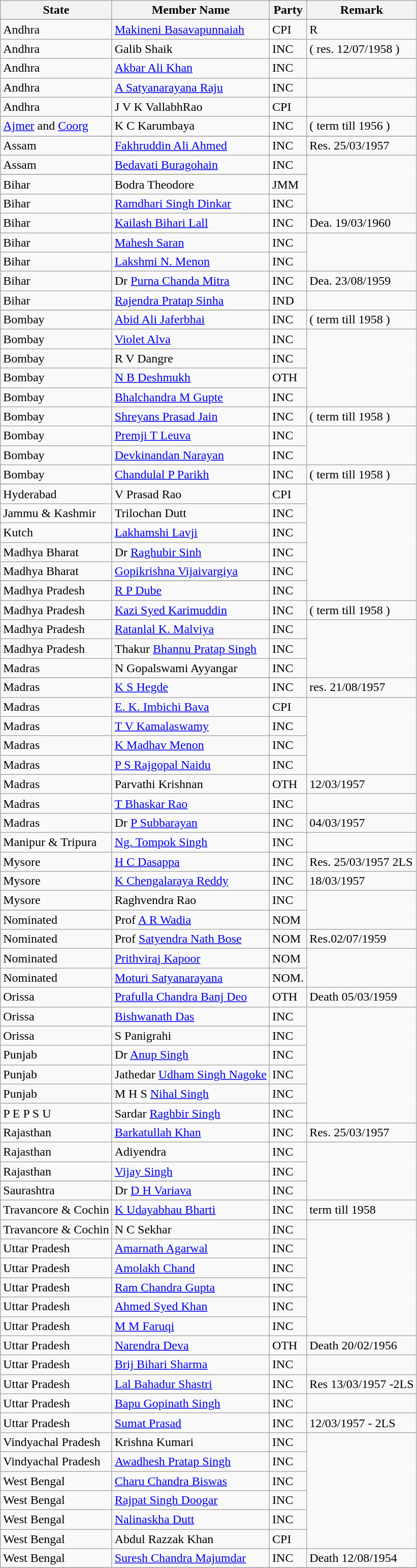<table class="wikitable sortable">
<tr>
<th>State</th>
<th>Member Name</th>
<th>Party</th>
<th>Remark</th>
</tr>
<tr>
</tr>
<tr>
<td>Andhra</td>
<td><a href='#'>Makineni Basavapunnaiah</a></td>
<td>CPI</td>
<td>R</td>
</tr>
<tr>
<td>Andhra</td>
<td>Galib Shaik</td>
<td>INC</td>
<td>( res. 12/07/1958 )</td>
</tr>
<tr>
<td>Andhra</td>
<td><a href='#'>Akbar Ali Khan</a></td>
<td>INC</td>
<td></td>
</tr>
<tr>
<td>Andhra</td>
<td><a href='#'>A Satyanarayana Raju</a></td>
<td>INC</td>
<td></td>
</tr>
<tr>
<td>Andhra</td>
<td>J V K VallabhRao</td>
<td>CPI</td>
<td></td>
</tr>
<tr>
<td><a href='#'>Ajmer</a> and <a href='#'>Coorg</a></td>
<td>K C Karumbaya</td>
<td>INC</td>
<td>( term till 1956 )</td>
</tr>
<tr>
</tr>
<tr>
<td>Assam</td>
<td><a href='#'>Fakhruddin Ali Ahmed</a></td>
<td>INC</td>
<td>Res. 25/03/1957</td>
</tr>
<tr>
<td>Assam</td>
<td><a href='#'>Bedavati Buragohain </a></td>
<td>INC</td>
</tr>
<tr>
</tr>
<tr>
<td>Bihar</td>
<td>Bodra Theodore</td>
<td>JMM</td>
</tr>
<tr>
<td>Bihar</td>
<td><a href='#'>Ramdhari Singh Dinkar</a></td>
<td>INC</td>
</tr>
<tr>
<td>Bihar</td>
<td><a href='#'>Kailash Bihari Lall</a></td>
<td>INC</td>
<td>Dea. 19/03/1960</td>
</tr>
<tr>
<td>Bihar</td>
<td><a href='#'>Mahesh Saran</a></td>
<td>INC</td>
</tr>
<tr>
<td>Bihar</td>
<td><a href='#'>Lakshmi N. Menon</a></td>
<td>INC</td>
</tr>
<tr>
<td>Bihar</td>
<td>Dr <a href='#'>Purna Chanda Mitra</a></td>
<td>INC</td>
<td>Dea. 23/08/1959</td>
</tr>
<tr>
<td>Bihar</td>
<td><a href='#'>Rajendra Pratap Sinha</a></td>
<td>IND</td>
</tr>
<tr>
</tr>
<tr>
<td>Bombay</td>
<td><a href='#'>Abid Ali Jaferbhai</a></td>
<td>INC</td>
<td>( term till 1958 )</td>
</tr>
<tr>
<td>Bombay</td>
<td><a href='#'>Violet Alva</a></td>
<td>INC</td>
</tr>
<tr>
<td>Bombay</td>
<td>R V Dangre</td>
<td>INC</td>
</tr>
<tr>
<td>Bombay</td>
<td><a href='#'>N B Deshmukh</a></td>
<td>OTH</td>
</tr>
<tr>
<td>Bombay</td>
<td><a href='#'>Bhalchandra M Gupte</a></td>
<td>INC</td>
</tr>
<tr>
<td>Bombay</td>
<td><a href='#'>Shreyans Prasad Jain</a></td>
<td>INC</td>
<td>( term till 1958 )</td>
</tr>
<tr>
<td>Bombay</td>
<td><a href='#'>Premji T Leuva</a></td>
<td>INC</td>
</tr>
<tr>
<td>Bombay</td>
<td><a href='#'>Devkinandan Narayan</a></td>
<td>INC</td>
</tr>
<tr>
<td>Bombay</td>
<td><a href='#'>Chandulal P Parikh</a></td>
<td>INC</td>
<td>( term till 1958 )</td>
</tr>
<tr>
</tr>
<tr>
<td>Hyderabad</td>
<td>V Prasad Rao</td>
<td>CPI</td>
</tr>
<tr>
<td>Jammu & Kashmir</td>
<td>Trilochan Dutt</td>
<td>INC</td>
</tr>
<tr>
<td>Kutch</td>
<td><a href='#'>Lakhamshi Lavji</a></td>
<td>INC</td>
</tr>
<tr>
<td>Madhya Bharat</td>
<td>Dr <a href='#'>Raghubir Sinh</a></td>
<td>INC</td>
</tr>
<tr>
<td>Madhya Bharat</td>
<td><a href='#'>Gopikrishna Vijaivargiya</a></td>
<td>INC</td>
</tr>
<tr>
</tr>
<tr>
<td>Madhya Pradesh</td>
<td><a href='#'>R P Dube</a></td>
<td>INC</td>
</tr>
<tr>
<td>Madhya Pradesh</td>
<td><a href='#'>Kazi Syed Karimuddin</a></td>
<td>INC</td>
<td>( term till 1958 )</td>
</tr>
<tr>
<td>Madhya Pradesh</td>
<td><a href='#'>Ratanlal K. Malviya</a></td>
<td>INC</td>
</tr>
<tr>
<td>Madhya Pradesh</td>
<td>Thakur <a href='#'>Bhannu Pratap Singh</a></td>
<td>INC</td>
</tr>
<tr>
<td>Madras</td>
<td>N Gopalswami Ayyangar</td>
<td>INC</td>
</tr>
<tr>
</tr>
<tr>
<td>Madras</td>
<td><a href='#'>K S Hegde</a></td>
<td>INC</td>
<td>res. 21/08/1957</td>
</tr>
<tr>
<td>Madras</td>
<td><a href='#'>E. K. Imbichi Bava</a></td>
<td>CPI</td>
</tr>
<tr>
<td>Madras</td>
<td><a href='#'>T V Kamalaswamy</a></td>
<td>INC</td>
</tr>
<tr>
<td>Madras</td>
<td><a href='#'>K Madhav Menon</a></td>
<td>INC</td>
</tr>
<tr>
<td>Madras</td>
<td><a href='#'>P S Rajgopal Naidu</a></td>
<td>INC</td>
</tr>
<tr>
<td>Madras</td>
<td>Parvathi Krishnan</td>
<td>OTH</td>
<td>12/03/1957</td>
</tr>
<tr>
<td>Madras</td>
<td><a href='#'>T Bhaskar Rao</a></td>
<td>INC</td>
<td></td>
</tr>
<tr>
<td>Madras</td>
<td>Dr <a href='#'>P Subbarayan</a></td>
<td>INC</td>
<td>04/03/1957</td>
</tr>
<tr>
<td>Manipur & Tripura</td>
<td><a href='#'>Ng. Tompok Singh</a></td>
<td>INC</td>
<td></td>
</tr>
<tr>
<td>Mysore</td>
<td><a href='#'>H C Dasappa</a></td>
<td>INC</td>
<td>Res. 25/03/1957 2LS</td>
</tr>
<tr>
<td>Mysore</td>
<td><a href='#'>K Chengalaraya Reddy</a></td>
<td>INC</td>
<td>18/03/1957</td>
</tr>
<tr>
<td>Mysore</td>
<td>Raghvendra Rao</td>
<td>INC</td>
</tr>
<tr>
<td>Nominated</td>
<td>Prof <a href='#'>A R Wadia</a></td>
<td>NOM</td>
</tr>
<tr>
<td>Nominated</td>
<td>Prof <a href='#'>Satyendra Nath Bose</a></td>
<td>NOM</td>
<td>Res.02/07/1959</td>
</tr>
<tr>
<td>Nominated</td>
<td><a href='#'>Prithviraj Kapoor</a></td>
<td>NOM</td>
</tr>
<tr>
<td>Nominated</td>
<td><a href='#'>Moturi Satyanarayana</a></td>
<td>NOM.</td>
</tr>
<tr>
<td>Orissa</td>
<td><a href='#'>Prafulla Chandra Banj Deo</a></td>
<td>OTH</td>
<td>Death 05/03/1959</td>
</tr>
<tr>
<td>Orissa</td>
<td><a href='#'>Bishwanath Das</a></td>
<td>INC</td>
</tr>
<tr>
<td>Orissa</td>
<td>S Panigrahi</td>
<td>INC</td>
</tr>
<tr>
<td>Punjab</td>
<td>Dr <a href='#'>Anup Singh</a></td>
<td>INC</td>
</tr>
<tr>
<td>Punjab</td>
<td>Jathedar <a href='#'>Udham Singh Nagoke</a></td>
<td>INC</td>
</tr>
<tr>
<td>Punjab</td>
<td>M H S <a href='#'>Nihal Singh</a></td>
<td>INC</td>
</tr>
<tr>
<td>P E P S U</td>
<td>Sardar <a href='#'>Raghbir Singh</a></td>
<td>INC</td>
</tr>
<tr>
<td>Rajasthan</td>
<td><a href='#'>Barkatullah Khan</a></td>
<td>INC</td>
<td>Res. 25/03/1957</td>
</tr>
<tr>
<td>Rajasthan</td>
<td>Adiyendra</td>
<td>INC</td>
</tr>
<tr>
<td>Rajasthan</td>
<td><a href='#'>Vijay Singh</a></td>
<td>INC</td>
</tr>
<tr>
</tr>
<tr>
<td>Saurashtra</td>
<td>Dr <a href='#'>D H Variava</a></td>
<td>INC</td>
</tr>
<tr>
<td>Travancore & Cochin</td>
<td><a href='#'>K Udayabhau Bharti</a></td>
<td>INC</td>
<td>term till 1958</td>
</tr>
<tr>
<td>Travancore & Cochin</td>
<td>N C Sekhar</td>
<td>INC</td>
</tr>
<tr>
<td>Uttar Pradesh</td>
<td><a href='#'>Amarnath Agarwal</a></td>
<td>INC</td>
</tr>
<tr>
<td>Uttar Pradesh</td>
<td><a href='#'>Amolakh Chand</a></td>
<td>INC</td>
</tr>
<tr>
<td>Uttar Pradesh</td>
<td><a href='#'>Ram Chandra Gupta</a></td>
<td>INC</td>
</tr>
<tr>
<td>Uttar Pradesh</td>
<td><a href='#'>Ahmed Syed Khan</a></td>
<td>INC</td>
</tr>
<tr>
<td>Uttar Pradesh</td>
<td><a href='#'>M M Faruqi</a></td>
<td>INC</td>
</tr>
<tr>
<td>Uttar Pradesh</td>
<td><a href='#'>Narendra Deva</a></td>
<td>OTH</td>
<td>Death 20/02/1956</td>
</tr>
<tr>
<td>Uttar Pradesh</td>
<td><a href='#'>Brij Bihari Sharma</a></td>
<td>INC</td>
</tr>
<tr>
<td>Uttar Pradesh</td>
<td><a href='#'>Lal Bahadur Shastri</a></td>
<td>INC</td>
<td>Res 13/03/1957 -2LS</td>
</tr>
<tr>
<td>Uttar Pradesh</td>
<td><a href='#'>Bapu Gopinath Singh</a></td>
<td>INC</td>
</tr>
<tr>
<td>Uttar Pradesh</td>
<td><a href='#'>Sumat Prasad</a></td>
<td>INC</td>
<td>12/03/1957 - 2LS</td>
</tr>
<tr>
<td>Vindyachal Pradesh</td>
<td>Krishna Kumari</td>
<td>INC</td>
</tr>
<tr>
<td>Vindyachal Pradesh</td>
<td><a href='#'>Awadhesh Pratap Singh</a></td>
<td>INC</td>
</tr>
<tr>
<td>West Bengal</td>
<td><a href='#'>Charu Chandra Biswas</a></td>
<td>INC</td>
</tr>
<tr>
<td>West Bengal</td>
<td><a href='#'>Rajpat Singh Doogar</a></td>
<td>INC</td>
</tr>
<tr>
<td>West Bengal</td>
<td><a href='#'>Nalinaskha Dutt</a></td>
<td>INC</td>
</tr>
<tr>
<td>West Bengal</td>
<td>Abdul Razzak Khan</td>
<td>CPI</td>
</tr>
<tr>
<td>West Bengal</td>
<td><a href='#'>Suresh Chandra Majumdar</a></td>
<td>INC</td>
<td>Death 12/08/1954</td>
</tr>
<tr>
</tr>
</table>
